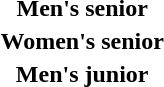<table>
<tr>
<th>Men's senior</th>
<td></td>
<td></td>
<td></td>
</tr>
<tr>
<th>Women's senior</th>
<td></td>
<td></td>
<td></td>
</tr>
<tr>
<th>Men's junior</th>
<td></td>
<td></td>
<td></td>
</tr>
</table>
